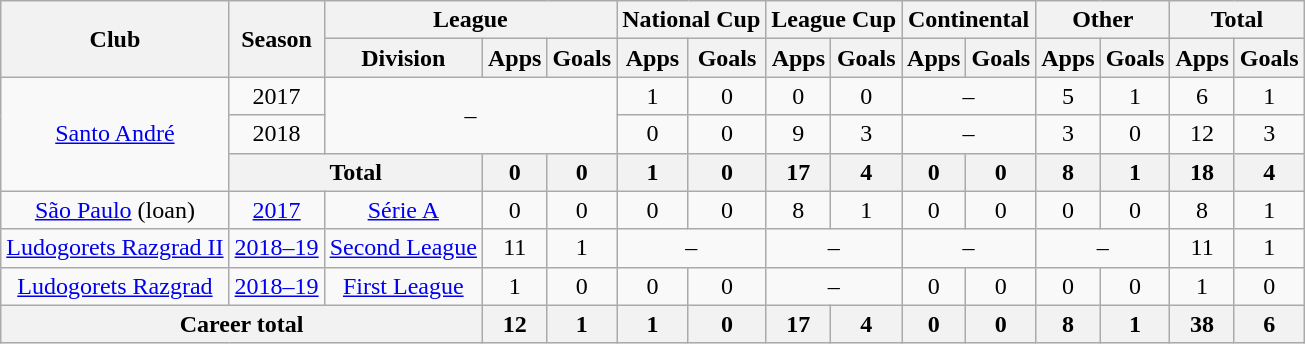<table class="wikitable" style="text-align: center">
<tr>
<th rowspan="2">Club</th>
<th rowspan="2">Season</th>
<th colspan="3">League</th>
<th colspan="2">National Cup</th>
<th colspan="2">League Cup</th>
<th colspan="2">Continental</th>
<th colspan="2">Other</th>
<th colspan="2">Total</th>
</tr>
<tr>
<th>Division</th>
<th>Apps</th>
<th>Goals</th>
<th>Apps</th>
<th>Goals</th>
<th>Apps</th>
<th>Goals</th>
<th>Apps</th>
<th>Goals</th>
<th>Apps</th>
<th>Goals</th>
<th>Apps</th>
<th>Goals</th>
</tr>
<tr>
<td rowspan="3"><a href='#'>Santo André</a></td>
<td>2017</td>
<td rowspan="2" colspan="3">–</td>
<td>1</td>
<td>0</td>
<td>0</td>
<td>0</td>
<td colspan="2">–</td>
<td>5</td>
<td>1</td>
<td>6</td>
<td>1</td>
</tr>
<tr>
<td>2018</td>
<td>0</td>
<td>0</td>
<td>9</td>
<td>3</td>
<td colspan="2">–</td>
<td>3</td>
<td>0</td>
<td>12</td>
<td>3</td>
</tr>
<tr>
<th colspan="2"><strong>Total</strong></th>
<th>0</th>
<th>0</th>
<th>1</th>
<th>0</th>
<th>17</th>
<th>4</th>
<th>0</th>
<th>0</th>
<th>8</th>
<th>1</th>
<th>18</th>
<th>4</th>
</tr>
<tr>
<td><a href='#'>São Paulo</a> (loan)</td>
<td><a href='#'>2017</a></td>
<td><a href='#'>Série A</a></td>
<td>0</td>
<td>0</td>
<td>0</td>
<td>0</td>
<td>8</td>
<td>1</td>
<td>0</td>
<td>0</td>
<td>0</td>
<td>0</td>
<td>8</td>
<td>1</td>
</tr>
<tr>
<td><a href='#'>Ludogorets Razgrad II</a></td>
<td><a href='#'>2018–19</a></td>
<td><a href='#'>Second League</a></td>
<td>11</td>
<td>1</td>
<td colspan="2">–</td>
<td colspan="2">–</td>
<td colspan="2">–</td>
<td colspan="2">–</td>
<td>11</td>
<td>1</td>
</tr>
<tr>
<td><a href='#'>Ludogorets Razgrad</a></td>
<td><a href='#'>2018–19</a></td>
<td><a href='#'>First League</a></td>
<td>1</td>
<td>0</td>
<td>0</td>
<td>0</td>
<td colspan="2">–</td>
<td>0</td>
<td>0</td>
<td>0</td>
<td>0</td>
<td>1</td>
<td>0</td>
</tr>
<tr>
<th colspan="3"><strong>Career total</strong></th>
<th>12</th>
<th>1</th>
<th>1</th>
<th>0</th>
<th>17</th>
<th>4</th>
<th>0</th>
<th>0</th>
<th>8</th>
<th>1</th>
<th>38</th>
<th>6</th>
</tr>
</table>
